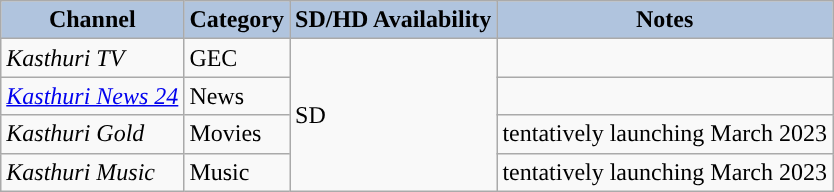<table class="wikitable" style="text-align:middle;">
<tr>
<th style="background:LightSteelBlue;">Channel</th>
<th style="background:LightSteelBlue;">Category</th>
<th style="background:LightSteelBlue;">SD/HD Availability</th>
<th style="background:LightSteelBlue;">Notes</th>
</tr>
<tr>
<td><em>Kasthuri TV</em></td>
<td>GEC</td>
<td rowspan="4">SD</td>
<td></td>
</tr>
<tr>
<td><em><a href='#'>Kasthuri News 24</a></em></td>
<td>News</td>
<td></td>
</tr>
<tr>
<td><em>Kasthuri Gold</em></td>
<td>Movies</td>
<td>tentatively launching March 2023</td>
</tr>
<tr>
<td><em>Kasthuri Music</em></td>
<td>Music</td>
<td>tentatively launching March 2023</td>
</tr>
</table>
